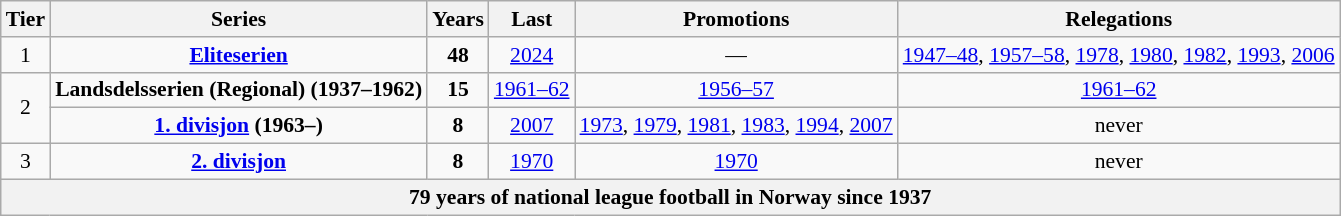<table class="wikitable sortable" style="font-size:90%; text-align: center;">
<tr>
<th>Tier</th>
<th>Series</th>
<th>Years</th>
<th>Last</th>
<th>Promotions</th>
<th>Relegations</th>
</tr>
<tr>
<td>1</td>
<td align=center><strong><a href='#'>Eliteserien</a></strong></td>
<td><strong>48</strong></td>
<td><a href='#'>2024</a></td>
<td>—</td>
<td><a href='#'>1947–48</a>, <a href='#'>1957–58</a>, <a href='#'>1978</a>, <a href='#'>1980</a>, <a href='#'>1982</a>, <a href='#'>1993</a>, <a href='#'>2006</a></td>
</tr>
<tr>
<td rowspan=2>2</td>
<td align=center><strong>Landsdelsserien (Regional) (1937–1962)</strong></td>
<td><strong>15</strong></td>
<td><a href='#'>1961–62</a></td>
<td><a href='#'>1956–57</a></td>
<td><a href='#'>1961–62</a></td>
</tr>
<tr>
<td align=center><strong><a href='#'>1. divisjon</a> (1963–)</strong></td>
<td><strong>8</strong></td>
<td><a href='#'>2007</a></td>
<td><a href='#'>1973</a>, <a href='#'>1979</a>, <a href='#'>1981</a>, <a href='#'>1983</a>, <a href='#'>1994</a>, <a href='#'>2007</a></td>
<td>never</td>
</tr>
<tr>
<td>3</td>
<td align=center><strong><a href='#'>2. divisjon</a></strong></td>
<td><strong>8</strong></td>
<td><a href='#'>1970</a></td>
<td><a href='#'>1970</a></td>
<td>never</td>
</tr>
<tr>
<th colspan=6>79 years of national league football in Norway since 1937</th>
</tr>
</table>
